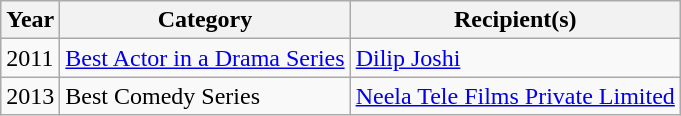<table class="wikitable">
<tr>
<th>Year</th>
<th>Category</th>
<th>Recipient(s)</th>
</tr>
<tr>
<td>2011</td>
<td><a href='#'>Best Actor in a Drama Series</a></td>
<td><a href='#'>Dilip Joshi</a></td>
</tr>
<tr>
<td>2013</td>
<td>Best Comedy Series</td>
<td><a href='#'>Neela Tele Films Private Limited</a></td>
</tr>
</table>
